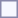<table style="border:1px solid #8888aa; background-color:#f7f8ff; padding:5px; font-size:95%; margin: 0px 12px 12px 0px;">
</table>
